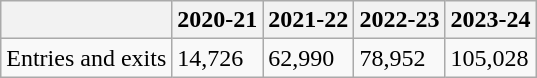<table class="wikitable">
<tr>
<th></th>
<th>2020-21</th>
<th>2021-22</th>
<th>2022-23</th>
<th>2023-24</th>
</tr>
<tr>
<td>Entries and exits</td>
<td>14,726</td>
<td>62,990</td>
<td>78,952</td>
<td>105,028</td>
</tr>
</table>
